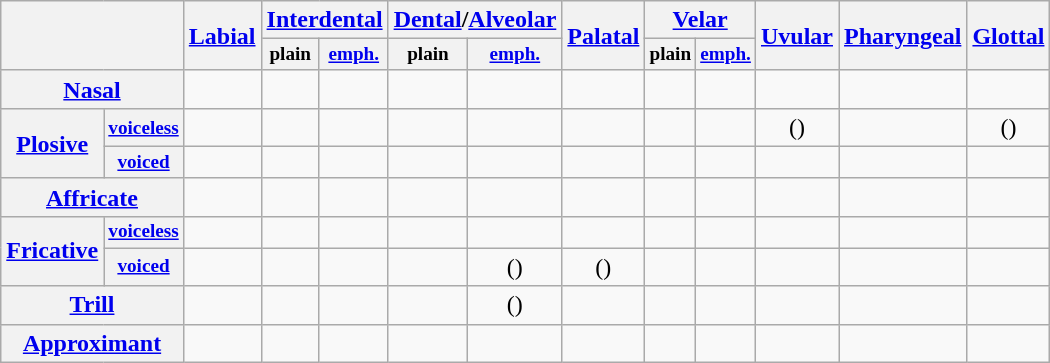<table class="wikitable" style="text-align:center">
<tr>
<th colspan="2" rowspan="2"></th>
<th rowspan="2"><a href='#'>Labial</a></th>
<th colspan="2"><a href='#'>Interdental</a></th>
<th colspan="2"><a href='#'>Dental</a>/<a href='#'>Alveolar</a></th>
<th rowspan="2"><a href='#'>Palatal</a></th>
<th colspan="2"><a href='#'>Velar</a></th>
<th rowspan="2"><a href='#'>Uvular</a></th>
<th rowspan="2"><a href='#'>Pharyngeal</a></th>
<th rowspan="2"><a href='#'>Glottal</a></th>
</tr>
<tr style="font-size: 80%;">
<th>plain</th>
<th><a href='#'>emph.</a></th>
<th>plain</th>
<th><a href='#'>emph.</a></th>
<th>plain</th>
<th><a href='#'>emph.</a></th>
</tr>
<tr>
<th colspan="2"><a href='#'>Nasal</a></th>
<td></td>
<td></td>
<td></td>
<td></td>
<td></td>
<td></td>
<td></td>
<td></td>
<td></td>
<td></td>
<td></td>
</tr>
<tr>
<th rowspan="2"><a href='#'>Plosive</a></th>
<th style="font-size: 80%;"><a href='#'>voiceless</a></th>
<td></td>
<td></td>
<td></td>
<td></td>
<td></td>
<td></td>
<td></td>
<td></td>
<td>()</td>
<td></td>
<td>()</td>
</tr>
<tr>
<th style="font-size: 80%;"><a href='#'>voiced</a></th>
<td></td>
<td></td>
<td></td>
<td></td>
<td></td>
<td></td>
<td></td>
<td></td>
<td></td>
<td></td>
<td></td>
</tr>
<tr>
<th colspan="2"><a href='#'>Affricate</a></th>
<td></td>
<td></td>
<td></td>
<td></td>
<td></td>
<td></td>
<td></td>
<td></td>
<td></td>
<td></td>
<td></td>
</tr>
<tr>
<th rowspan="2"><a href='#'>Fricative</a></th>
<th style="font-size: 80%;"><a href='#'>voiceless</a></th>
<td></td>
<td></td>
<td></td>
<td></td>
<td></td>
<td></td>
<td></td>
<td></td>
<td></td>
<td></td>
<td></td>
</tr>
<tr>
<th style="font-size: 80%;"><a href='#'>voiced</a></th>
<td></td>
<td></td>
<td></td>
<td></td>
<td>()</td>
<td>()</td>
<td></td>
<td></td>
<td></td>
<td></td>
<td></td>
</tr>
<tr>
<th colspan="2"><a href='#'>Trill</a></th>
<td></td>
<td></td>
<td></td>
<td></td>
<td>()</td>
<td></td>
<td></td>
<td></td>
<td></td>
<td></td>
<td></td>
</tr>
<tr>
<th colspan="2"><a href='#'>Approximant</a></th>
<td></td>
<td></td>
<td></td>
<td></td>
<td></td>
<td></td>
<td></td>
<td></td>
<td></td>
<td></td>
<td></td>
</tr>
</table>
